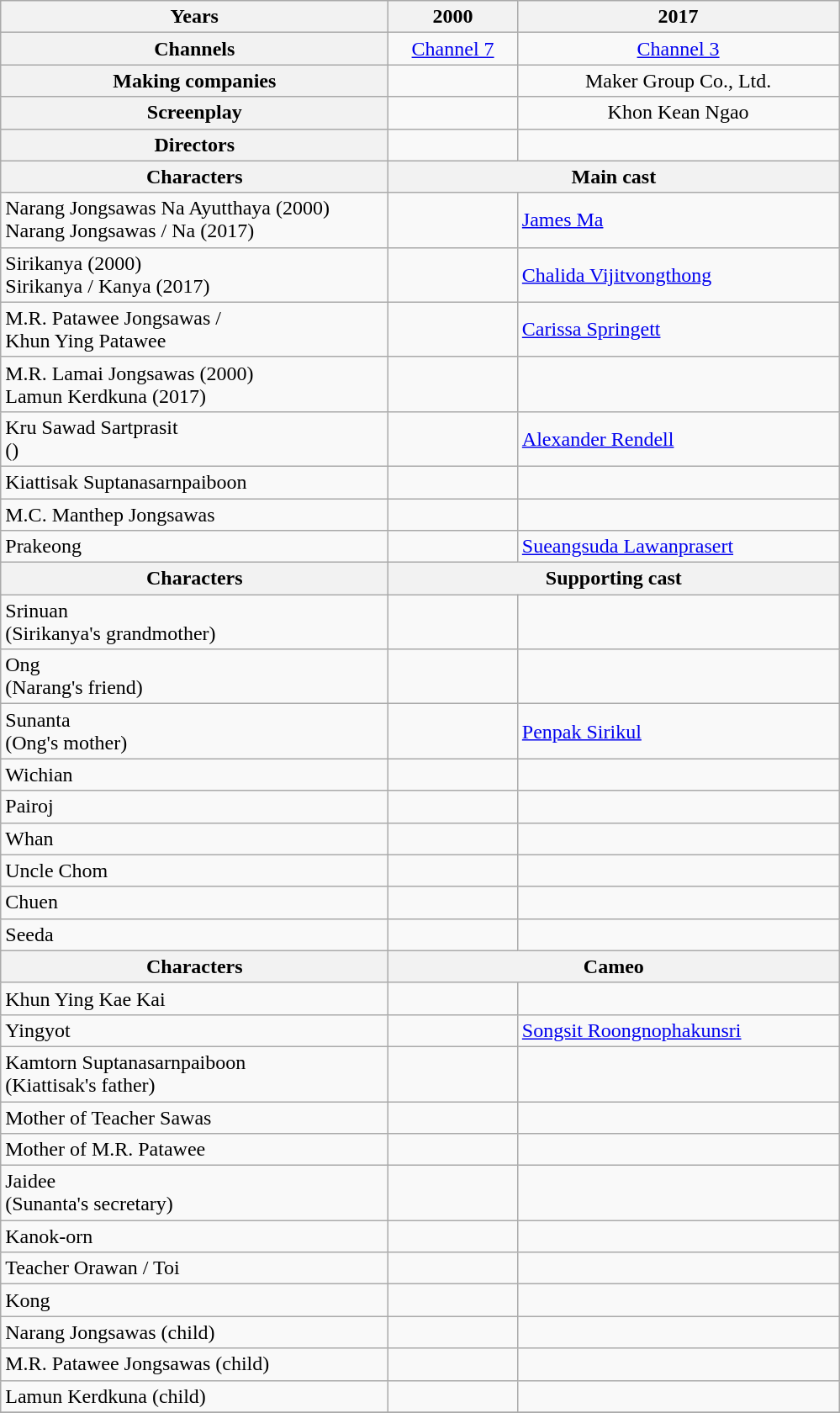<table class="wikitable">
<tr>
<th width="100px">Years</th>
<th>2000</th>
<th>2017</th>
</tr>
<tr>
<th scope="row" width="200px"><strong>Channels</strong></th>
<td align="center"><a href='#'>Channel 7</a></td>
<td align="center"><a href='#'>Channel 3</a></td>
</tr>
<tr>
<th scope="row">Making companies</th>
<td></td>
<td align="center">Maker Group Co., Ltd.</td>
</tr>
<tr>
<th scope="row"><strong>Screenplay</strong></th>
<td></td>
<td align="center">Khon Kean Ngao</td>
</tr>
<tr>
<th scope="row"><strong>Directors</strong></th>
<td align="center"></td>
<td align="center"></td>
</tr>
<tr>
<th scope="col" width="300px"><strong>Characters</strong></th>
<th colspan="2" align="center" scope="col" width="350px">Main cast</th>
</tr>
<tr>
<td>Narang Jongsawas Na Ayutthaya (2000)<br>Narang Jongsawas / Na (2017)</td>
<td></td>
<td><a href='#'>James Ma</a></td>
</tr>
<tr>
<td>Sirikanya (2000)<br>Sirikanya / Kanya (2017)</td>
<td></td>
<td><a href='#'>Chalida Vijitvongthong</a></td>
</tr>
<tr>
<td>M.R. Patawee Jongsawas /<br>Khun Ying Patawee</td>
<td></td>
<td><a href='#'>Carissa Springett</a></td>
</tr>
<tr>
<td>M.R. Lamai Jongsawas (2000)<br>Lamun Kerdkuna (2017)</td>
<td></td>
<td></td>
</tr>
<tr>
<td>Kru Sawad Sartprasit<br>()</td>
<td></td>
<td><a href='#'>Alexander Rendell</a></td>
</tr>
<tr>
<td>Kiattisak Suptanasarnpaiboon</td>
<td></td>
<td></td>
</tr>
<tr>
<td>M.C. Manthep Jongsawas</td>
<td></td>
<td></td>
</tr>
<tr>
<td>Prakeong</td>
<td></td>
<td><a href='#'>Sueangsuda Lawanprasert</a></td>
</tr>
<tr>
<th scope="col" width="300px"><strong>Characters</strong></th>
<th colspan="2" align="center" scope="col" width="350px">Supporting cast</th>
</tr>
<tr>
<td>Srinuan<br>(Sirikanya's grandmother)</td>
<td></td>
<td></td>
</tr>
<tr>
<td>Ong<br>(Narang's friend)</td>
<td></td>
<td></td>
</tr>
<tr>
<td>Sunanta<br>(Ong's mother)</td>
<td></td>
<td><a href='#'>Penpak Sirikul</a></td>
</tr>
<tr>
<td>Wichian</td>
<td></td>
<td></td>
</tr>
<tr>
<td>Pairoj</td>
<td></td>
<td></td>
</tr>
<tr>
<td>Whan</td>
<td></td>
<td></td>
</tr>
<tr>
<td>Uncle Chom</td>
<td></td>
<td></td>
</tr>
<tr>
<td>Chuen</td>
<td></td>
<td></td>
</tr>
<tr>
<td>Seeda</td>
<td></td>
<td></td>
</tr>
<tr>
<th scope="col" width="300px"><strong>Characters</strong></th>
<th colspan="2" align="center" scope="col" width="350px">Cameo</th>
</tr>
<tr>
<td>Khun Ying Kae Kai</td>
<td></td>
<td></td>
</tr>
<tr>
<td>Yingyot</td>
<td></td>
<td><a href='#'>Songsit Roongnophakunsri</a></td>
</tr>
<tr>
<td>Kamtorn Suptanasarnpaiboon<br>(Kiattisak's father)</td>
<td></td>
<td></td>
</tr>
<tr>
<td>Mother of Teacher Sawas</td>
<td></td>
<td></td>
</tr>
<tr>
<td>Mother of M.R. Patawee</td>
<td></td>
<td></td>
</tr>
<tr>
<td>Jaidee<br>(Sunanta's secretary)</td>
<td></td>
<td></td>
</tr>
<tr>
<td>Kanok-orn</td>
<td></td>
<td></td>
</tr>
<tr>
<td>Teacher Orawan / Toi</td>
<td></td>
<td></td>
</tr>
<tr>
<td>Kong</td>
<td></td>
<td></td>
</tr>
<tr>
<td>Narang Jongsawas (child)</td>
<td></td>
<td></td>
</tr>
<tr>
<td>M.R. Patawee Jongsawas (child)</td>
<td></td>
<td></td>
</tr>
<tr>
<td>Lamun Kerdkuna (child)</td>
<td></td>
<td></td>
</tr>
<tr>
</tr>
</table>
